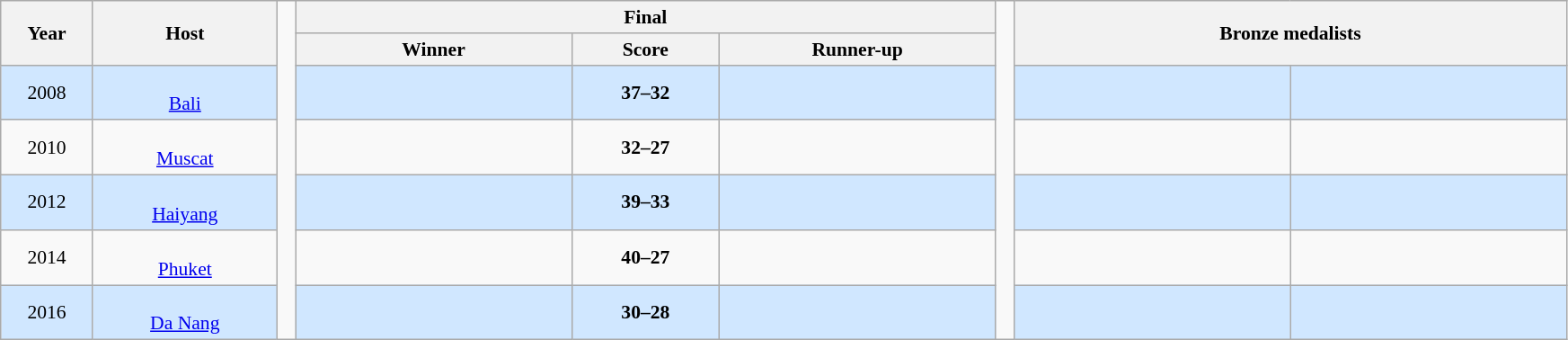<table class="wikitable" style="font-size:90%; width: 92%; text-align: center;">
<tr>
<th rowspan=2 width=5%>Year</th>
<th rowspan=2 width=10%>Host</th>
<td width=1% rowspan=7></td>
<th colspan=3>Final</th>
<td width=1% rowspan=7></td>
<th rowspan=2 colspan=2>Bronze medalists</th>
</tr>
<tr>
<th width=15%>Winner</th>
<th width=8%>Score</th>
<th width=15%>Runner-up</th>
</tr>
<tr bgcolor=#D0E7FF>
<td>2008<br></td>
<td><br><a href='#'>Bali</a></td>
<td><strong></strong></td>
<td><strong>37–32</strong></td>
<td></td>
<td width=15%></td>
<td width=15%></td>
</tr>
<tr>
<td>2010<br></td>
<td><br><a href='#'>Muscat</a></td>
<td><strong></strong></td>
<td><strong>32–27</strong></td>
<td></td>
<td></td>
<td></td>
</tr>
<tr bgcolor=#D0E7FF>
<td>2012<br></td>
<td><br><a href='#'>Haiyang</a></td>
<td><strong></strong></td>
<td><strong>39–33</strong></td>
<td></td>
<td></td>
<td></td>
</tr>
<tr>
<td>2014<br></td>
<td><br><a href='#'>Phuket</a></td>
<td><strong></strong></td>
<td><strong>40–27</strong></td>
<td></td>
<td></td>
<td></td>
</tr>
<tr bgcolor=#D0E7FF>
<td>2016<br></td>
<td><br><a href='#'>Da Nang</a></td>
<td><strong></strong></td>
<td><strong>30–28</strong></td>
<td></td>
<td></td>
<td></td>
</tr>
</table>
